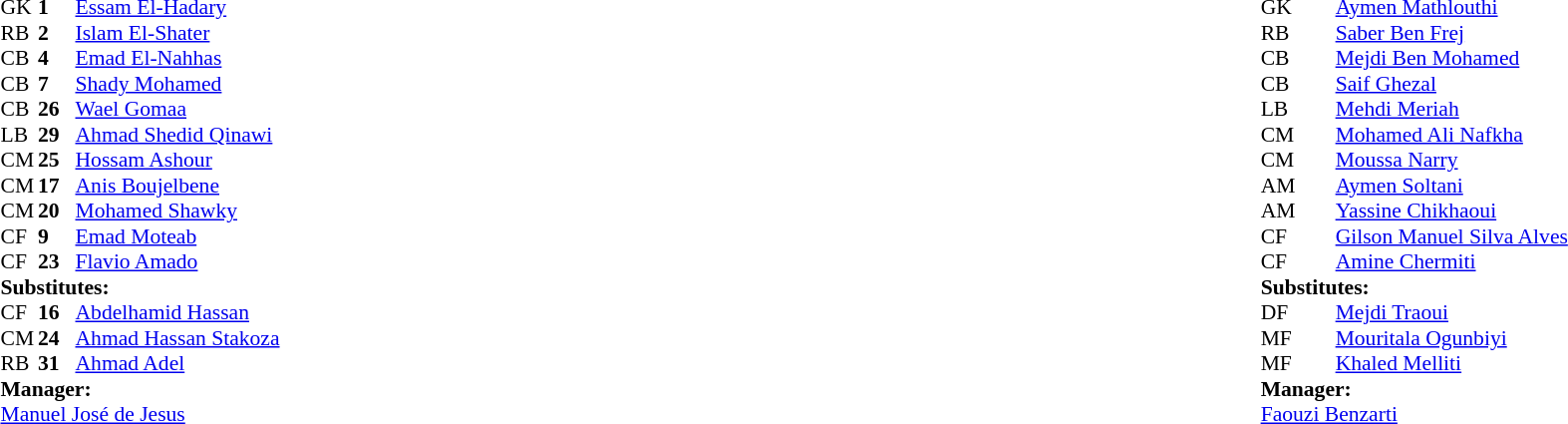<table width="100%">
<tr>
<td valign="top" width="50%"><br><table style="font-size: 90%" cellspacing="0" cellpadding="0">
<tr>
<th width=25></th>
<th width=25></th>
</tr>
<tr>
<td>GK</td>
<td><strong>1</strong></td>
<td> <a href='#'>Essam El-Hadary</a></td>
</tr>
<tr>
<td>RB</td>
<td><strong>2</strong></td>
<td> <a href='#'>Islam El-Shater</a></td>
<td></td>
<td></td>
</tr>
<tr>
<td>CB</td>
<td><strong>4</strong></td>
<td> <a href='#'>Emad El-Nahhas</a></td>
</tr>
<tr>
<td>CB</td>
<td><strong>7</strong></td>
<td> <a href='#'>Shady Mohamed</a></td>
</tr>
<tr>
<td>CB</td>
<td><strong>26</strong></td>
<td> <a href='#'>Wael Gomaa</a></td>
</tr>
<tr>
<td>LB</td>
<td><strong>29</strong></td>
<td> <a href='#'>Ahmad Shedid Qinawi</a></td>
<td></td>
<td></td>
</tr>
<tr>
<td>CM</td>
<td><strong>25</strong></td>
<td> <a href='#'>Hossam Ashour</a></td>
<td></td>
</tr>
<tr>
<td>CM</td>
<td><strong>17</strong></td>
<td> <a href='#'>Anis Boujelbene</a></td>
</tr>
<tr>
<td>CM</td>
<td><strong>20</strong></td>
<td> <a href='#'>Mohamed Shawky</a></td>
<td></td>
<td></td>
</tr>
<tr>
<td>CF</td>
<td><strong>9</strong></td>
<td> <a href='#'>Emad Moteab</a></td>
</tr>
<tr>
<td>CF</td>
<td><strong>23</strong></td>
<td> <a href='#'>Flavio Amado</a></td>
</tr>
<tr>
<td colspan=3><strong>Substitutes:</strong></td>
</tr>
<tr>
<td>CF</td>
<td><strong>16</strong></td>
<td> <a href='#'>Abdelhamid Hassan</a></td>
<td></td>
<td></td>
</tr>
<tr>
<td>CM</td>
<td><strong>24</strong></td>
<td> <a href='#'>Ahmad Hassan Stakoza</a></td>
<td></td>
<td></td>
</tr>
<tr>
<td>RB</td>
<td><strong>31</strong></td>
<td> <a href='#'>Ahmad Adel</a></td>
<td></td>
<td></td>
</tr>
<tr>
<td colspan=3><strong>Manager:</strong></td>
</tr>
<tr>
<td colspan=4> <a href='#'>Manuel José de Jesus</a></td>
</tr>
</table>
</td>
<td valign="top"></td>
<td valign="top" width="50%"><br><table style="font-size: 90%" cellspacing="0" cellpadding="0" align=center>
<tr>
<th width=25></th>
<th width=25></th>
</tr>
<tr>
<td>GK</td>
<td><strong> </strong></td>
<td> <a href='#'>Aymen Mathlouthi</a></td>
</tr>
<tr>
<td>RB</td>
<td><strong> </strong></td>
<td> <a href='#'>Saber Ben Frej</a></td>
<td></td>
</tr>
<tr>
<td>CB</td>
<td><strong> </strong></td>
<td> <a href='#'>Mejdi Ben Mohamed</a></td>
</tr>
<tr>
<td>CB</td>
<td><strong> </strong></td>
<td> <a href='#'>Saif Ghezal</a></td>
<td></td>
</tr>
<tr>
<td>LB</td>
<td><strong> </strong></td>
<td> <a href='#'>Mehdi Meriah</a></td>
<td></td>
<td></td>
</tr>
<tr>
<td>CM</td>
<td><strong> </strong></td>
<td> <a href='#'>Mohamed Ali Nafkha</a></td>
</tr>
<tr>
<td>CM</td>
<td><strong> </strong></td>
<td> <a href='#'>Moussa Narry</a></td>
</tr>
<tr>
<td>AM</td>
<td><strong> </strong></td>
<td> <a href='#'>Aymen Soltani</a></td>
<td></td>
<td></td>
<td></td>
</tr>
<tr>
<td>AM</td>
<td><strong> </strong></td>
<td> <a href='#'>Yassine Chikhaoui</a></td>
</tr>
<tr>
<td>CF</td>
<td><strong> </strong></td>
<td> <a href='#'>Gilson Manuel Silva Alves</a></td>
</tr>
<tr>
<td>CF</td>
<td><strong> </strong></td>
<td> <a href='#'>Amine Chermiti</a></td>
<td></td>
<td></td>
</tr>
<tr>
<td colspan=3><strong>Substitutes:</strong></td>
</tr>
<tr>
<td>DF</td>
<td><strong> </strong></td>
<td> <a href='#'>Mejdi Traoui</a></td>
<td></td>
<td></td>
</tr>
<tr>
<td>MF</td>
<td><strong> </strong></td>
<td> <a href='#'>Mouritala Ogunbiyi</a></td>
<td></td>
<td></td>
</tr>
<tr>
<td>MF</td>
<td><strong> </strong></td>
<td> <a href='#'>Khaled Melliti</a></td>
<td></td>
<td></td>
</tr>
<tr>
<td colspan=3><strong>Manager:</strong></td>
</tr>
<tr>
<td colspan=4> <a href='#'>Faouzi Benzarti</a></td>
</tr>
</table>
</td>
</tr>
</table>
